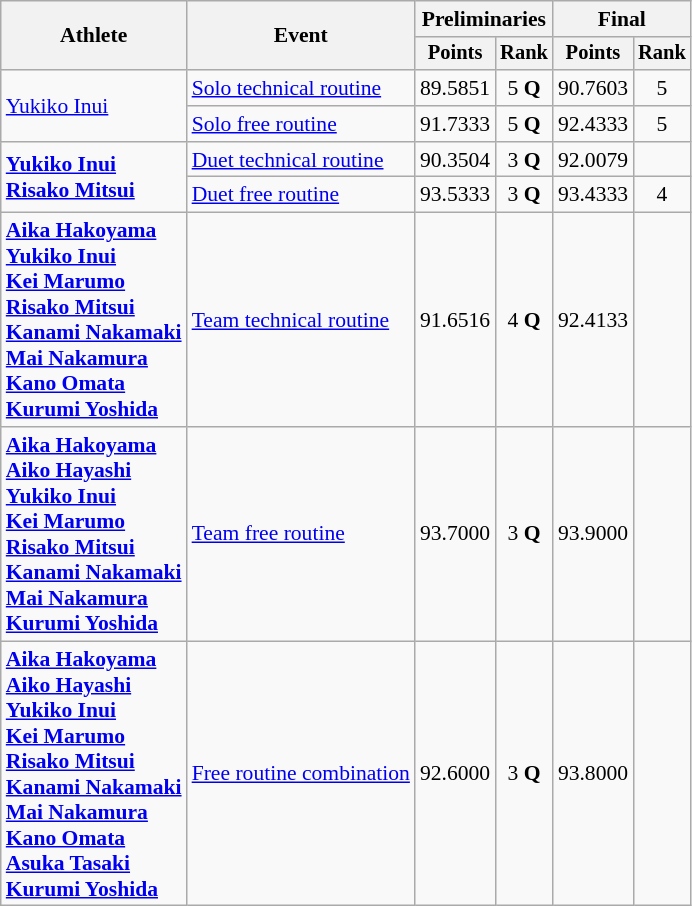<table class=wikitable style="font-size:90%">
<tr>
<th rowspan="2">Athlete</th>
<th rowspan="2">Event</th>
<th colspan="2">Preliminaries</th>
<th colspan="2">Final</th>
</tr>
<tr style="font-size:95%">
<th>Points</th>
<th>Rank</th>
<th>Points</th>
<th>Rank</th>
</tr>
<tr align=center>
<td align=left rowspan=2><a href='#'>Yukiko Inui</a></td>
<td align=left><a href='#'>Solo technical routine</a></td>
<td>89.5851</td>
<td>5 <strong>Q</strong></td>
<td>90.7603</td>
<td>5</td>
</tr>
<tr align=center>
<td align=left><a href='#'>Solo free routine</a></td>
<td>91.7333</td>
<td>5 <strong>Q</strong></td>
<td>92.4333</td>
<td>5</td>
</tr>
<tr align=center>
<td align=left rowspan=2><strong><a href='#'>Yukiko Inui</a><br><a href='#'>Risako Mitsui</a></strong></td>
<td align=left><a href='#'>Duet technical routine</a></td>
<td>90.3504</td>
<td>3 <strong>Q</strong></td>
<td>92.0079</td>
<td></td>
</tr>
<tr align=center>
<td align=left><a href='#'>Duet free routine</a></td>
<td>93.5333</td>
<td>3 <strong>Q</strong></td>
<td>93.4333</td>
<td>4</td>
</tr>
<tr align=center>
<td align=left><strong><a href='#'>Aika Hakoyama</a><br><a href='#'>Yukiko Inui</a><br><a href='#'>Kei Marumo</a><br><a href='#'>Risako Mitsui</a><br><a href='#'>Kanami Nakamaki</a><br><a href='#'>Mai Nakamura</a><br><a href='#'>Kano Omata</a><br><a href='#'>Kurumi Yoshida</a></strong></td>
<td align=left><a href='#'>Team technical routine</a></td>
<td>91.6516</td>
<td>4 <strong>Q</strong></td>
<td>92.4133</td>
<td></td>
</tr>
<tr align=center>
<td align=left><strong><a href='#'>Aika Hakoyama</a><br><a href='#'>Aiko Hayashi</a><br><a href='#'>Yukiko Inui</a><br><a href='#'>Kei Marumo</a><br><a href='#'>Risako Mitsui</a><br><a href='#'>Kanami Nakamaki</a><br><a href='#'>Mai Nakamura</a><br><a href='#'>Kurumi Yoshida</a></strong></td>
<td align=left><a href='#'>Team free routine</a></td>
<td>93.7000</td>
<td>3 <strong>Q</strong></td>
<td>93.9000</td>
<td></td>
</tr>
<tr align=center>
<td align=left><strong><a href='#'>Aika Hakoyama</a><br><a href='#'>Aiko Hayashi</a><br><a href='#'>Yukiko Inui</a><br><a href='#'>Kei Marumo</a><br><a href='#'>Risako Mitsui</a><br><a href='#'>Kanami Nakamaki</a><br><a href='#'>Mai Nakamura</a><br><a href='#'>Kano Omata</a><br><a href='#'>Asuka Tasaki</a><br><a href='#'>Kurumi Yoshida</a></strong></td>
<td align=left><a href='#'>Free routine combination</a></td>
<td>92.6000</td>
<td>3 <strong>Q</strong></td>
<td>93.8000</td>
<td></td>
</tr>
</table>
